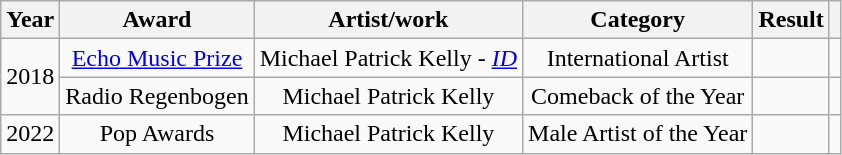<table class="wikitable plainrowheaders" style="text-align:center;">
<tr>
<th>Year</th>
<th>Award</th>
<th>Artist/work</th>
<th>Category</th>
<th>Result</th>
<th></th>
</tr>
<tr>
<td rowspan="2">2018</td>
<td><a href='#'>Echo Music Prize</a></td>
<td>Michael Patrick Kelly - <em><a href='#'>ID</a></em></td>
<td>International Artist</td>
<td></td>
<td></td>
</tr>
<tr>
<td>Radio Regenbogen</td>
<td>Michael Patrick Kelly</td>
<td>Comeback of the Year</td>
<td></td>
<td></td>
</tr>
<tr>
<td>2022</td>
<td>Pop Awards</td>
<td>Michael Patrick Kelly</td>
<td>Male Artist of the Year</td>
<td></td>
<td></td>
</tr>
</table>
